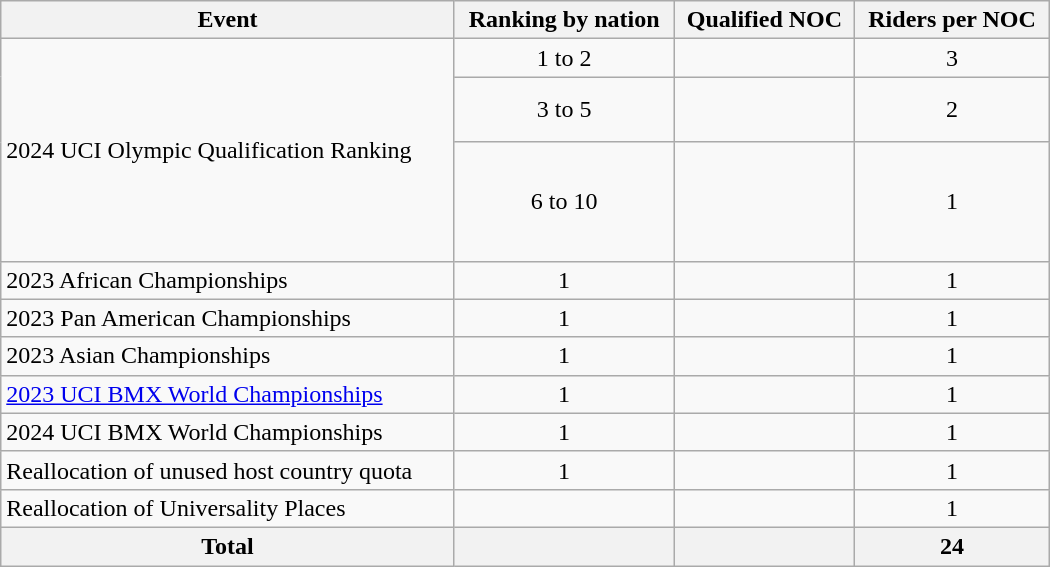<table class="wikitable"  style="width:700px; text-align:center;">
<tr>
<th>Event</th>
<th>Ranking by nation</th>
<th>Qualified NOC</th>
<th>Riders per NOC</th>
</tr>
<tr>
<td rowspan=3 align=left>2024 UCI Olympic Qualification Ranking</td>
<td>1 to 2</td>
<td align=left><br></td>
<td>3</td>
</tr>
<tr>
<td>3 to 5</td>
<td align=left><br><br></td>
<td>2</td>
</tr>
<tr>
<td>6 to 10</td>
<td align=left><br><br><br><br></td>
<td>1</td>
</tr>
<tr>
<td align=left>2023 African Championships</td>
<td>1</td>
<td align=left></td>
<td>1</td>
</tr>
<tr>
<td align=left>2023 Pan American Championships</td>
<td>1</td>
<td align=left></td>
<td>1</td>
</tr>
<tr>
<td align=left>2023 Asian Championships</td>
<td>1</td>
<td align=left></td>
<td>1</td>
</tr>
<tr>
<td align=left><a href='#'>2023 UCI BMX World Championships</a></td>
<td>1</td>
<td align=left></td>
<td>1</td>
</tr>
<tr>
<td align=left>2024 UCI BMX World Championships</td>
<td>1</td>
<td align=left></td>
<td>1</td>
</tr>
<tr>
<td align=left>Reallocation of unused host country quota</td>
<td>1</td>
<td align=left></td>
<td>1</td>
</tr>
<tr>
<td align=left>Reallocation of Universality Places</td>
<td></td>
<td align=left></td>
<td>1</td>
</tr>
<tr>
<th>Total</th>
<th></th>
<th></th>
<th>24</th>
</tr>
</table>
